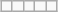<table class="wikitable" style="margin:1em auto;">
<tr>
<td></td>
<td></td>
<td></td>
<td></td>
<td></td>
</tr>
</table>
